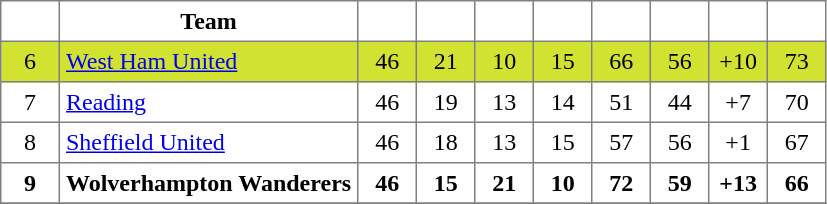<table class="toccolours" border="1" cellpadding="4" cellspacing="0" style="text-align:center; border-collapse: collapse; margin:0;">
<tr>
<th width=30></th>
<th>Team</th>
<th width="30"></th>
<th width="30"></th>
<th width="30"></th>
<th width="30"></th>
<th width="30"></th>
<th width="30"></th>
<th width="30"></th>
<th width="30"></th>
</tr>
<tr bgcolor="#D1E231">
<td>6</td>
<td align=left><a href='#'>West Ham United</a></td>
<td>46</td>
<td>21</td>
<td>10</td>
<td>15</td>
<td>66</td>
<td>56</td>
<td>+10</td>
<td>73</td>
</tr>
<tr>
<td>7</td>
<td align=left><a href='#'>Reading</a></td>
<td>46</td>
<td>19</td>
<td>13</td>
<td>14</td>
<td>51</td>
<td>44</td>
<td>+7</td>
<td>70</td>
</tr>
<tr>
<td>8</td>
<td align=left><a href='#'>Sheffield United</a></td>
<td>46</td>
<td>18</td>
<td>13</td>
<td>15</td>
<td>57</td>
<td>56</td>
<td>+1</td>
<td>67</td>
</tr>
<tr>
<td><strong>9</strong></td>
<td align=left><strong>Wolverhampton Wanderers</strong></td>
<td><strong>46</strong></td>
<td><strong>15</strong></td>
<td><strong>21</strong></td>
<td><strong>10</strong></td>
<td><strong>72</strong></td>
<td><strong>59</strong></td>
<td><strong>+13</strong></td>
<td><strong>66</strong></td>
</tr>
<tr>
</tr>
</table>
